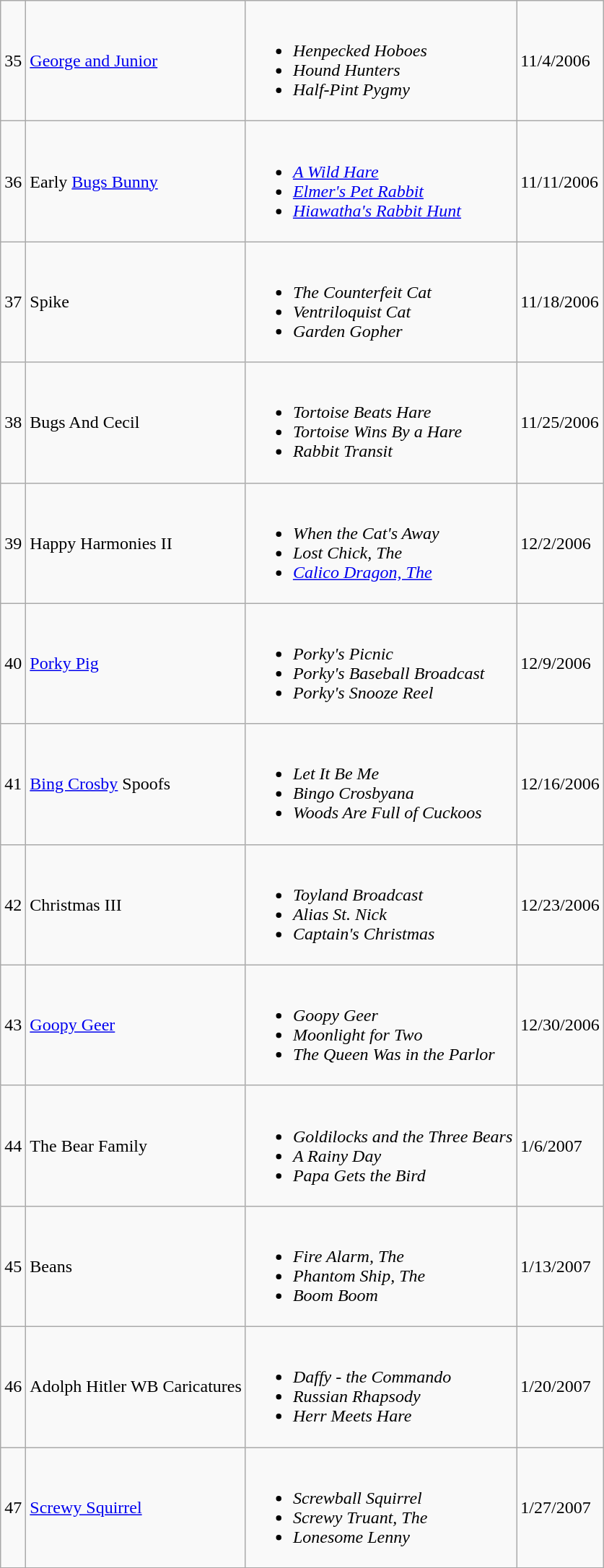<table class="wikitable">
<tr>
<td>35</td>
<td><a href='#'>George and Junior</a></td>
<td><br><ul><li><em>Henpecked Hoboes</em></li><li><em>Hound Hunters</em></li><li><em>Half-Pint Pygmy</em></li></ul></td>
<td>11/4/2006</td>
</tr>
<tr>
<td>36</td>
<td>Early <a href='#'>Bugs Bunny</a></td>
<td><br><ul><li><em><a href='#'>A Wild Hare</a></em></li><li><em><a href='#'>Elmer's Pet Rabbit</a></em></li><li><em><a href='#'>Hiawatha's Rabbit Hunt</a></em></li></ul></td>
<td>11/11/2006</td>
</tr>
<tr>
<td>37</td>
<td>Spike</td>
<td><br><ul><li><em>The Counterfeit Cat</em></li><li><em>Ventriloquist Cat</em></li><li><em>Garden Gopher</em></li></ul></td>
<td>11/18/2006</td>
</tr>
<tr>
<td>38</td>
<td>Bugs And Cecil</td>
<td><br><ul><li><em>Tortoise Beats Hare</em></li><li><em>Tortoise Wins By a Hare</em></li><li><em>Rabbit Transit</em></li></ul></td>
<td>11/25/2006</td>
</tr>
<tr>
<td>39</td>
<td>Happy Harmonies II</td>
<td><br><ul><li><em>When the Cat's Away</em></li><li><em>Lost Chick, The</em></li><li><em><a href='#'>Calico Dragon, The</a></em></li></ul></td>
<td>12/2/2006</td>
</tr>
<tr>
<td>40</td>
<td><a href='#'>Porky Pig</a></td>
<td><br><ul><li><em>Porky's Picnic</em></li><li><em>Porky's Baseball Broadcast</em></li><li><em>Porky's Snooze Reel</em></li></ul></td>
<td>12/9/2006</td>
</tr>
<tr>
<td>41</td>
<td><a href='#'>Bing Crosby</a> Spoofs</td>
<td><br><ul><li><em>Let It Be Me</em></li><li><em>Bingo Crosbyana</em></li><li><em>Woods Are Full of Cuckoos</em></li></ul></td>
<td>12/16/2006</td>
</tr>
<tr>
<td>42</td>
<td>Christmas III</td>
<td><br><ul><li><em>Toyland Broadcast</em></li><li><em>Alias St. Nick</em></li><li><em>Captain's Christmas</em></li></ul></td>
<td>12/23/2006</td>
</tr>
<tr>
<td>43</td>
<td><a href='#'>Goopy Geer</a></td>
<td><br><ul><li><em>Goopy Geer</em></li><li><em>Moonlight for Two</em></li><li><em>The Queen Was in the Parlor</em></li></ul></td>
<td>12/30/2006</td>
</tr>
<tr>
<td>44</td>
<td>The Bear Family</td>
<td><br><ul><li><em>Goldilocks and the Three Bears</em></li><li><em>A Rainy Day</em></li><li><em>Papa Gets the Bird</em></li></ul></td>
<td>1/6/2007</td>
</tr>
<tr>
<td>45</td>
<td>Beans</td>
<td><br><ul><li><em>Fire Alarm, The</em></li><li><em>Phantom Ship, The</em></li><li><em>Boom Boom</em></li></ul></td>
<td>1/13/2007</td>
</tr>
<tr>
<td>46</td>
<td>Adolph Hitler WB Caricatures</td>
<td><br><ul><li><em>Daffy - the Commando</em></li><li><em>Russian Rhapsody</em></li><li><em>Herr Meets Hare</em></li></ul></td>
<td>1/20/2007</td>
</tr>
<tr>
<td>47</td>
<td><a href='#'>Screwy Squirrel</a></td>
<td><br><ul><li><em>Screwball Squirrel</em></li><li><em>Screwy Truant, The</em></li><li><em>Lonesome Lenny</em></li></ul></td>
<td>1/27/2007</td>
</tr>
<tr>
</tr>
</table>
